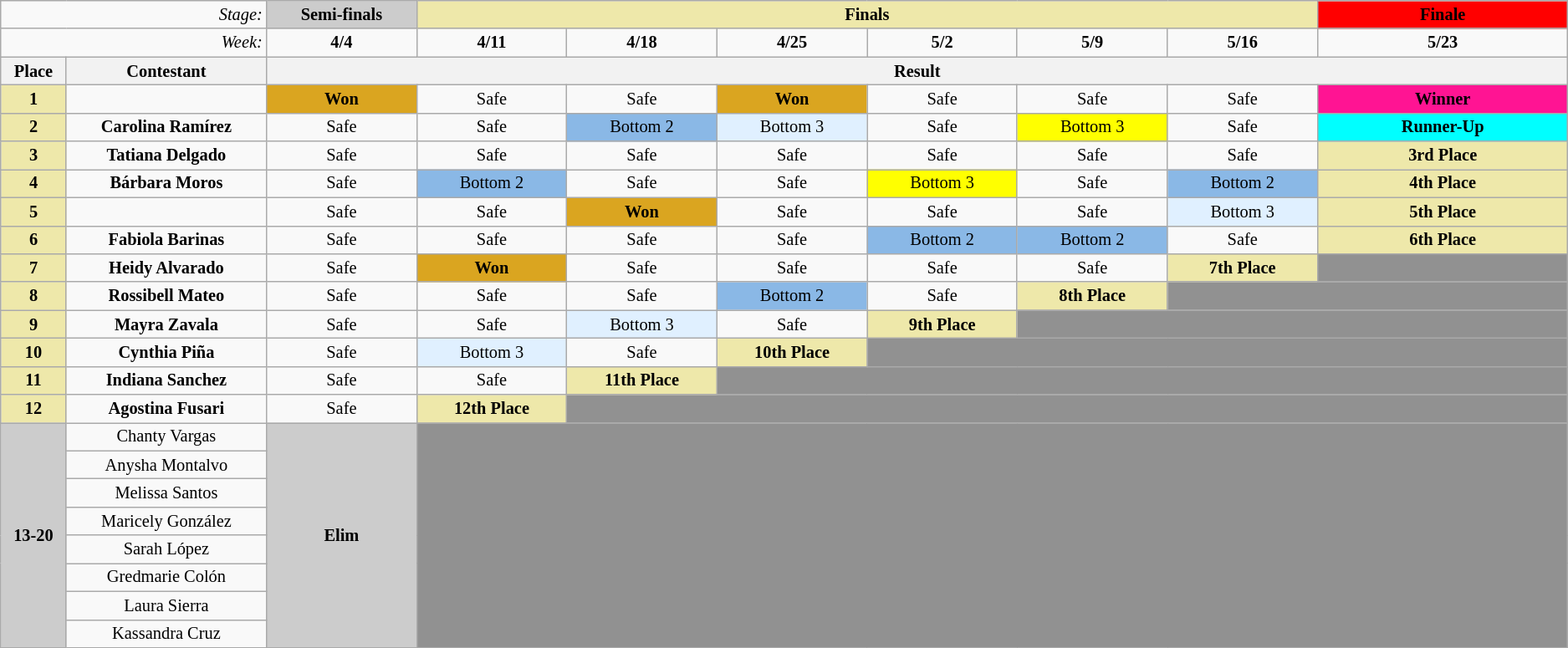<table class="wikitable" style="text-align:center; font-size:85%">
<tr>
<td colspan="2" style="text-align:right;"><em>Stage:</em></td>
<td style="background:#ccc; text-align:Center;"><strong>Semi-finals</strong></td>
<td colspan="6" style="background:palegoldenrod; text-align:Center;"><strong>Finals</strong></td>
<td style="background:Red; text-align:Center;"><strong>Finale</strong></td>
</tr>
<tr>
<td colspan="2" style="text-align:right;"><em>Week:</em></td>
<td style="text-align:center; width:6%;"><strong>4/4</strong></td>
<td style="text-align:center; width:6%;"><strong>4/11</strong></td>
<td style="text-align:center; width:6%;"><strong>4/18 </strong></td>
<td style="text-align:center; width:6%;"><strong>4/25</strong></td>
<td style="text-align:center; width:6%;"><strong>5/2</strong></td>
<td style="text-align:center; width:6%;"><strong>5/9</strong></td>
<td style="text-align:center; width:6%;"><strong>5/16</strong></td>
<td style="text-align:center; width:6%;"><strong>5/23</strong></td>
</tr>
<tr>
<th style="width:2%;">Place</th>
<th style="text-align:center;">Contestant</th>
<th colspan="8" style="text-align:center;">Result</th>
</tr>
<tr>
<td style="background:palegoldenrod; text-align:center;"><strong>1</strong></td>
<td><strong></strong></td>
<td style="background:goldenrod;"><strong>Won</strong></td>
<td>Safe</td>
<td>Safe</td>
<td style="background:goldenrod;"><strong>Won</strong></td>
<td>Safe</td>
<td>Safe</td>
<td>Safe</td>
<td style="width:10%; background:deeppink; text-align:center;"><strong>Winner</strong></td>
</tr>
<tr>
<td style="background:palegoldenrod; text-align:center;"><strong>2</strong></td>
<td><strong>Carolina Ramírez</strong></td>
<td>Safe</td>
<td>Safe</td>
<td style="background:#8ab8e6;">Bottom 2</td>
<td style="background:#e0f0ff;">Bottom 3</td>
<td>Safe</td>
<td style="background: yellow;">Bottom 3</td>
<td>Safe</td>
<td style="width:10%; background:Cyan; text-align:center;"><strong>Runner-Up</strong></td>
</tr>
<tr>
<td style="background:palegoldenrod; text-align:center;"><strong>3</strong></td>
<td><strong>Tatiana Delgado</strong></td>
<td>Safe</td>
<td>Safe</td>
<td>Safe</td>
<td>Safe</td>
<td>Safe</td>
<td>Safe</td>
<td>Safe</td>
<td style="background:#eee8aa; text-align:center;"><strong>3rd Place</strong></td>
</tr>
<tr>
<td style="background:palegoldenrod; text-align:center;"><strong>4</strong></td>
<td><strong>Bárbara Moros</strong></td>
<td>Safe</td>
<td style="background:#8ab8e6;">Bottom 2</td>
<td>Safe</td>
<td>Safe</td>
<td style="background:yellow;">Bottom 3</td>
<td>Safe</td>
<td style="background:#8ab8e6;">Bottom 2</td>
<td style="background:#eee8aa; text-align:center;"><strong>4th Place</strong></td>
</tr>
<tr>
<td style="background:palegoldenrod; text-align:center;"><strong>5</strong></td>
<td><strong></strong></td>
<td>Safe</td>
<td>Safe</td>
<td style="background:goldenrod;"><strong>Won</strong></td>
<td>Safe</td>
<td>Safe</td>
<td>Safe</td>
<td style="background:#e0f0ff;">Bottom 3</td>
<td style="background:#eee8aa; text-align:center;"><strong>5th Place</strong></td>
</tr>
<tr>
<td style="background:palegoldenrod; text-align:center;"><strong>6</strong></td>
<td><strong>Fabiola Barinas</strong></td>
<td>Safe</td>
<td>Safe</td>
<td>Safe</td>
<td>Safe</td>
<td style="background:#8ab8e6;">Bottom 2</td>
<td style="background:#8ab8e6;">Bottom 2</td>
<td>Safe</td>
<td style="background:#eee8aa; text-align:center;"><strong>6th Place</strong></td>
</tr>
<tr>
<td style="background:palegoldenrod; text-align:center;"><strong>7</strong></td>
<td><strong>Heidy Alvarado</strong></td>
<td>Safe</td>
<td style="background:goldenrod;"><strong>Won</strong></td>
<td>Safe</td>
<td>Safe</td>
<td>Safe</td>
<td>Safe</td>
<td style="background:#eee8aa; text-align:center;"><strong>7th Place</strong></td>
<td style="background:#919191;"></td>
</tr>
<tr>
<td style="background:palegoldenrod; text-align:center;"><strong>8</strong></td>
<td><strong>Rossibell Mateo</strong></td>
<td>Safe</td>
<td>Safe</td>
<td>Safe</td>
<td style="background:#8ab8e6;">Bottom 2</td>
<td>Safe</td>
<td style="background:#eee8aa; text-align:center;"><strong>8th Place</strong></td>
<td style="background:#919191" colspan=2></td>
</tr>
<tr>
<td style="background:palegoldenrod; text-align:center;"><strong>9</strong></td>
<td style="width:8%;"><strong>Mayra Zavala</strong></td>
<td>Safe</td>
<td>Safe</td>
<td style="background:#e0f0ff;">Bottom 3</td>
<td>Safe</td>
<td style="background:#eee8aa; text-align:center;"><strong>9th Place</strong></td>
<td style="background:#919191" colspan=3></td>
</tr>
<tr>
<td style="background:palegoldenrod; text-align:center;"><strong>10</strong></td>
<td><strong>Cynthia Piña</strong></td>
<td>Safe</td>
<td style="background:#e0f0ff;">Bottom 3</td>
<td>Safe</td>
<td style="background:#eee8aa; text-align:center;"><strong>10th Place</strong></td>
<td style="background:#919191" colspan=4></td>
</tr>
<tr>
<td style="text-align:center; background:palegoldenrod;"><strong>11</strong></td>
<td><strong>Indiana Sanchez</strong></td>
<td>Safe</td>
<td>Safe</td>
<td style="background:#eee8aa; text-align:center;"><strong>11th Place</strong></td>
<td style="background:#919191" colspan=5></td>
</tr>
<tr>
<td style="text-align:center; background:palegoldenrod;"><strong>12</strong></td>
<td><strong>Agostina Fusari</strong></td>
<td>Safe</td>
<td style="background:#eee8aa; text-align:center;"><strong>12th Place</strong></td>
<td style="background:#919191" colspan=6></td>
</tr>
<tr>
<td style="text-align:center; background:#ccc;" rowspan="8"><strong>13-20</strong></td>
<td>Chanty Vargas</td>
<td rowspan="8'" style="background:#ccc; text-align:center;"><strong>Elim</strong></td>
<td style="background:#919191" colspan=7 rowspan=8></td>
</tr>
<tr>
<td>Anysha Montalvo</td>
</tr>
<tr>
<td>Melissa Santos</td>
</tr>
<tr>
<td>Maricely González</td>
</tr>
<tr>
<td>Sarah López</td>
</tr>
<tr>
<td>Gredmarie Colón</td>
</tr>
<tr>
<td>Laura Sierra</td>
</tr>
<tr>
<td>Kassandra Cruz</td>
</tr>
</table>
